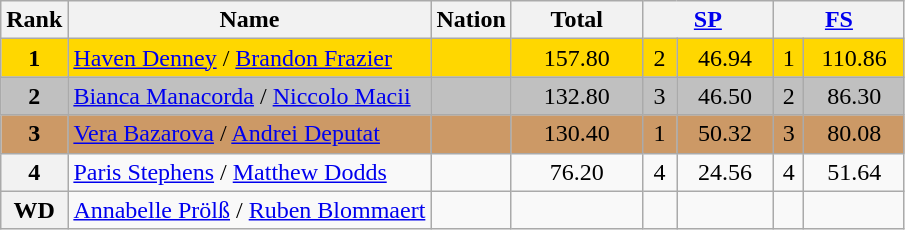<table class="wikitable sortable">
<tr>
<th>Rank</th>
<th>Name</th>
<th>Nation</th>
<th width="80px">Total</th>
<th colspan="2" width="80px"><a href='#'>SP</a></th>
<th colspan="2" width="80px"><a href='#'>FS</a></th>
</tr>
<tr bgcolor="gold">
<td align="center"><strong>1</strong></td>
<td><a href='#'>Haven Denney</a> / <a href='#'>Brandon Frazier</a></td>
<td></td>
<td align="center">157.80</td>
<td align="center">2</td>
<td align="center">46.94</td>
<td align="center">1</td>
<td align="center">110.86</td>
</tr>
<tr bgcolor="silver">
<td align="center"><strong>2</strong></td>
<td><a href='#'>Bianca Manacorda</a> / <a href='#'>Niccolo Macii</a></td>
<td></td>
<td align="center">132.80</td>
<td align="center">3</td>
<td align="center">46.50</td>
<td align="center">2</td>
<td align="center">86.30</td>
</tr>
<tr bgcolor="cc9966">
<td align="center"><strong>3</strong></td>
<td><a href='#'>Vera Bazarova</a> / <a href='#'>Andrei Deputat</a></td>
<td></td>
<td align="center">130.40</td>
<td align="center">1</td>
<td align="center">50.32</td>
<td align="center">3</td>
<td align="center">80.08</td>
</tr>
<tr>
<th>4</th>
<td><a href='#'>Paris Stephens</a> / <a href='#'>Matthew Dodds</a></td>
<td></td>
<td align="center">76.20</td>
<td align="center">4</td>
<td align="center">24.56</td>
<td align="center">4</td>
<td align="center">51.64</td>
</tr>
<tr>
<th>WD</th>
<td><a href='#'>Annabelle Prölß</a> / <a href='#'>Ruben Blommaert</a></td>
<td></td>
<td align="center"></td>
<td align="center"></td>
<td align="center"></td>
<td align="center"></td>
<td align="center"></td>
</tr>
</table>
